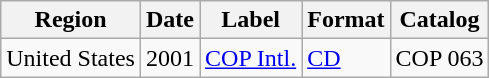<table class="wikitable">
<tr>
<th>Region</th>
<th>Date</th>
<th>Label</th>
<th>Format</th>
<th>Catalog</th>
</tr>
<tr>
<td>United States</td>
<td>2001</td>
<td><a href='#'>COP Intl.</a></td>
<td><a href='#'>CD</a></td>
<td>COP 063</td>
</tr>
</table>
